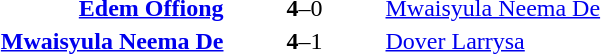<table>
<tr>
<th width=200></th>
<th width=100></th>
<th width=200></th>
</tr>
<tr>
<td align=right><strong><a href='#'>Edem Offiong</a> </strong></td>
<td align=center><strong>4</strong>–0</td>
<td> <a href='#'>Mwaisyula Neema De</a></td>
</tr>
<tr>
<td align=right><strong><a href='#'>Mwaisyula Neema De</a> </strong></td>
<td align=center><strong>4</strong>–1</td>
<td> <a href='#'>Dover Larrysa</a></td>
</tr>
</table>
